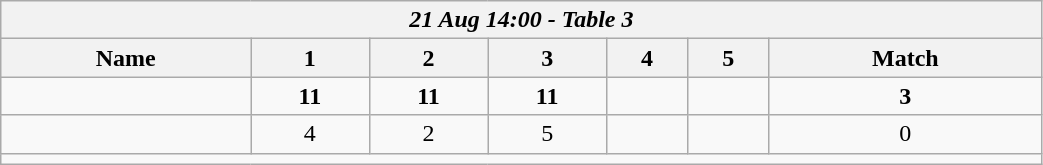<table class=wikitable style="text-align:center; width: 55%">
<tr>
<th colspan=17><em>21 Aug 14:00 - Table 3</em></th>
</tr>
<tr>
<th>Name</th>
<th>1</th>
<th>2</th>
<th>3</th>
<th>4</th>
<th>5</th>
<th>Match</th>
</tr>
<tr>
<td style="text-align:left;"><strong></strong></td>
<td><strong>11</strong></td>
<td><strong>11</strong></td>
<td><strong>11</strong></td>
<td></td>
<td></td>
<td><strong>3</strong></td>
</tr>
<tr>
<td style="text-align:left;"></td>
<td>4</td>
<td>2</td>
<td>5</td>
<td></td>
<td></td>
<td>0</td>
</tr>
<tr>
<td colspan=17></td>
</tr>
</table>
